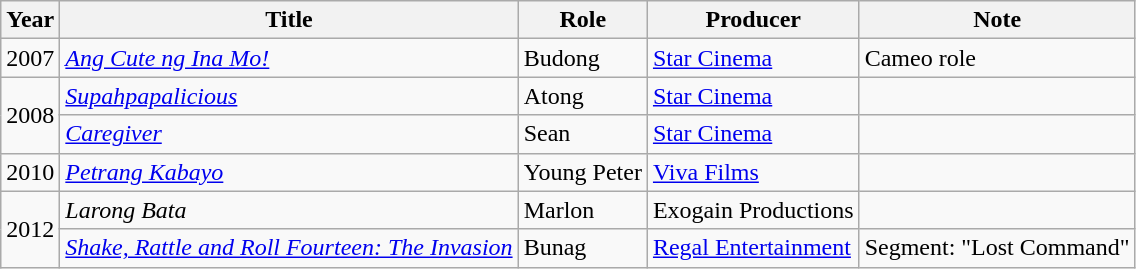<table class="wikitable">
<tr>
<th>Year</th>
<th>Title</th>
<th>Role</th>
<th>Producer</th>
<th>Note</th>
</tr>
<tr>
<td>2007</td>
<td><em><a href='#'>Ang Cute ng Ina Mo!</a></em></td>
<td>Budong</td>
<td><a href='#'>Star Cinema</a></td>
<td>Cameo role</td>
</tr>
<tr>
<td rowspan="2">2008</td>
<td><em><a href='#'>Supahpapalicious</a></em></td>
<td>Atong</td>
<td><a href='#'>Star Cinema</a></td>
<td></td>
</tr>
<tr>
<td><em><a href='#'>Caregiver</a></em></td>
<td>Sean</td>
<td><a href='#'>Star Cinema</a></td>
<td></td>
</tr>
<tr>
<td>2010</td>
<td><em><a href='#'>Petrang Kabayo</a></em></td>
<td>Young Peter</td>
<td><a href='#'>Viva Films</a></td>
<td></td>
</tr>
<tr>
<td rowspan="2">2012</td>
<td><em>Larong Bata</em></td>
<td>Marlon</td>
<td>Exogain Productions</td>
<td></td>
</tr>
<tr>
<td><em><a href='#'>Shake, Rattle and Roll Fourteen: The Invasion</a></em></td>
<td>Bunag</td>
<td><a href='#'>Regal Entertainment</a></td>
<td>Segment: "Lost Command"</td>
</tr>
</table>
